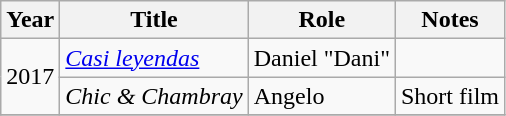<table class="wikitable">
<tr align="center">
<th>Year</th>
<th>Title</th>
<th>Role</th>
<th>Notes</th>
</tr>
<tr>
<td rowspan=2>2017</td>
<td><em><a href='#'>Casi leyendas</a></em></td>
<td>Daniel "Dani"</td>
<td></td>
</tr>
<tr>
<td><em>Chic & Chambray</em></td>
<td>Angelo</td>
<td>Short film</td>
</tr>
<tr>
</tr>
</table>
